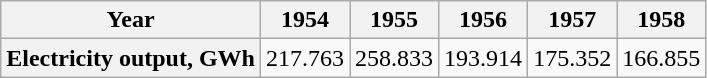<table class="wikitable">
<tr>
<th>Year</th>
<th>1954</th>
<th>1955</th>
<th>1956</th>
<th>1957</th>
<th>1958</th>
</tr>
<tr>
<th>Electricity  output, GWh</th>
<td>217.763</td>
<td>258.833</td>
<td>193.914</td>
<td>175.352</td>
<td>166.855</td>
</tr>
</table>
